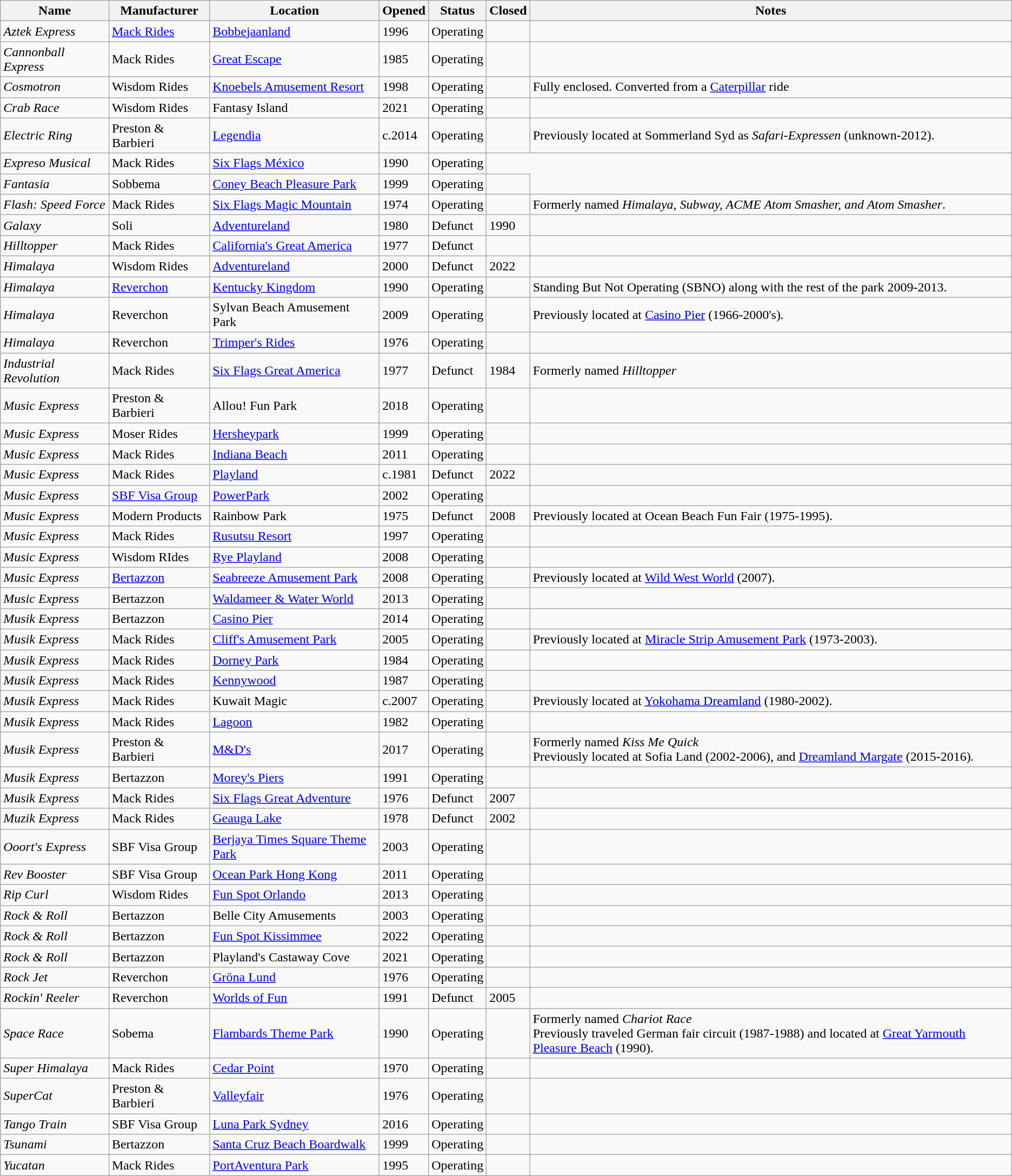<table class="wikitable">
<tr>
<th>Name</th>
<th>Manufacturer</th>
<th>Location</th>
<th>Opened</th>
<th>Status</th>
<th>Closed</th>
<th>Notes</th>
</tr>
<tr>
<td><em>Aztek Express</em></td>
<td><a href='#'>Mack Rides</a></td>
<td><a href='#'>Bobbejaanland</a></td>
<td>1996</td>
<td>Operating</td>
<td></td>
<td></td>
</tr>
<tr>
<td><em>Cannonball Express</em></td>
<td>Mack Rides</td>
<td><a href='#'>Great Escape</a></td>
<td>1985</td>
<td>Operating</td>
<td></td>
<td></td>
</tr>
<tr>
<td><em>Cosmotron</em></td>
<td>Wisdom Rides</td>
<td><a href='#'>Knoebels Amusement Resort</a></td>
<td>1998</td>
<td>Operating</td>
<td></td>
<td>Fully enclosed. Converted from a <a href='#'>Caterpillar</a> ride</td>
</tr>
<tr>
<td><em>Crab Race</em></td>
<td>Wisdom Rides</td>
<td>Fantasy Island</td>
<td>2021</td>
<td>Operating</td>
<td></td>
<td></td>
</tr>
<tr>
<td><em>Electric Ring</em></td>
<td>Preston & Barbieri</td>
<td><a href='#'>Legendia</a></td>
<td>c.2014</td>
<td>Operating</td>
<td></td>
<td>Previously located at Sommerland Syd as <em>Safari-Expressen</em> (unknown-2012).</td>
</tr>
<tr>
<td><em>Expreso Musical</em></td>
<td>Mack Rides</td>
<td><a href='#'>Six Flags México</a></td>
<td>1990</td>
<td>Operating</td>
</tr>
<tr>
<td><em>Fantasia</em></td>
<td>Sobbema</td>
<td><a href='#'>Coney Beach Pleasure Park</a></td>
<td>1999</td>
<td>Operating</td>
<td></td>
</tr>
<tr>
<td><em>Flash: Speed Force</em></td>
<td>Mack Rides</td>
<td><a href='#'>Six Flags Magic Mountain</a></td>
<td>1974</td>
<td>Operating</td>
<td></td>
<td>Formerly named <em>Himalaya, Subway, ACME Atom Smasher, and Atom Smasher</em>.</td>
</tr>
<tr>
<td><em>Galaxy</em></td>
<td>Soli</td>
<td><a href='#'>Adventureland</a></td>
<td>1980</td>
<td>Defunct</td>
<td>1990</td>
<td></td>
</tr>
<tr>
<td><em>Hilltopper</em></td>
<td>Mack Rides</td>
<td><a href='#'>California's Great America</a></td>
<td>1977</td>
<td>Defunct</td>
<td></td>
<td></td>
</tr>
<tr>
<td><em>Himalaya</em></td>
<td>Wisdom Rides</td>
<td><a href='#'>Adventureland</a></td>
<td>2000</td>
<td>Defunct</td>
<td>2022</td>
<td></td>
</tr>
<tr>
<td><em>Himalaya</em></td>
<td><a href='#'>Reverchon</a></td>
<td><a href='#'>Kentucky Kingdom</a></td>
<td>1990</td>
<td>Operating</td>
<td></td>
<td>Standing But Not Operating (SBNO) along with the rest of the park 2009-2013.</td>
</tr>
<tr>
<td><em>Himalaya</em></td>
<td>Reverchon</td>
<td>Sylvan Beach Amusement Park</td>
<td>2009</td>
<td>Operating</td>
<td></td>
<td>Previously located at <a href='#'>Casino Pier</a> (1966-2000's)<em>.</em></td>
</tr>
<tr>
<td><em>Himalaya</em></td>
<td>Reverchon</td>
<td><a href='#'>Trimper's Rides</a></td>
<td>1976</td>
<td>Operating</td>
<td></td>
<td></td>
</tr>
<tr>
<td><em>Industrial Revolution</em></td>
<td>Mack Rides</td>
<td><a href='#'>Six Flags Great America</a></td>
<td>1977</td>
<td>Defunct</td>
<td>1984</td>
<td>Formerly named <em>Hilltopper</em></td>
</tr>
<tr>
<td><em>Music Express</em></td>
<td>Preston & Barbieri</td>
<td>Allou! Fun Park</td>
<td>2018</td>
<td>Operating</td>
<td></td>
<td></td>
</tr>
<tr>
<td><em>Music Express</em></td>
<td>Moser Rides</td>
<td><a href='#'>Hersheypark</a></td>
<td>1999</td>
<td>Operating</td>
<td></td>
<td></td>
</tr>
<tr>
<td><em>Music Express</em></td>
<td>Mack Rides</td>
<td><a href='#'>Indiana Beach</a></td>
<td>2011</td>
<td>Operating</td>
<td></td>
<td></td>
</tr>
<tr>
<td><em>Music Express</em></td>
<td>Mack Rides</td>
<td><a href='#'>Playland</a></td>
<td>c.1981</td>
<td>Defunct</td>
<td>2022</td>
<td></td>
</tr>
<tr>
<td><em>Music Express</em></td>
<td><a href='#'>SBF Visa Group</a></td>
<td><a href='#'>PowerPark</a></td>
<td>2002</td>
<td>Operating</td>
<td></td>
<td></td>
</tr>
<tr>
<td><em>Music Express</em></td>
<td>Modern Products</td>
<td>Rainbow Park</td>
<td>1975</td>
<td>Defunct</td>
<td>2008</td>
<td>Previously located at Ocean Beach Fun Fair (1975-1995).</td>
</tr>
<tr>
<td><em>Music Express</em></td>
<td>Mack Rides</td>
<td><a href='#'>Rusutsu Resort</a></td>
<td>1997</td>
<td>Operating</td>
<td></td>
<td></td>
</tr>
<tr>
<td><em>Music Express</em></td>
<td>Wisdom RIdes</td>
<td><a href='#'>Rye Playland</a></td>
<td>2008</td>
<td>Operating</td>
<td></td>
<td></td>
</tr>
<tr>
<td><em>Music Express</em></td>
<td><a href='#'>Bertazzon</a></td>
<td><a href='#'>Seabreeze Amusement Park</a></td>
<td>2008</td>
<td>Operating</td>
<td></td>
<td>Previously located at <a href='#'>Wild West World</a> (2007).</td>
</tr>
<tr>
<td><em>Music Express</em></td>
<td>Bertazzon</td>
<td><a href='#'>Waldameer & Water World</a></td>
<td>2013</td>
<td>Operating</td>
<td></td>
<td></td>
</tr>
<tr>
<td><em>Musik Express</em></td>
<td>Bertazzon</td>
<td><a href='#'>Casino Pier</a></td>
<td>2014</td>
<td>Operating</td>
<td></td>
<td></td>
</tr>
<tr>
<td><em>Musik Express</em></td>
<td>Mack Rides</td>
<td><a href='#'>Cliff's Amusement Park</a></td>
<td>2005</td>
<td>Operating</td>
<td></td>
<td>Previously located at <a href='#'>Miracle Strip Amusement Park</a> (1973-2003).</td>
</tr>
<tr>
<td><em>Musik Express</em></td>
<td>Mack Rides</td>
<td><a href='#'>Dorney Park</a></td>
<td>1984</td>
<td>Operating</td>
<td></td>
<td></td>
</tr>
<tr>
<td><em>Musik Express</em></td>
<td>Mack Rides</td>
<td><a href='#'>Kennywood</a></td>
<td>1987</td>
<td>Operating</td>
<td></td>
<td></td>
</tr>
<tr>
<td><em>Musik Express</em></td>
<td>Mack Rides</td>
<td>Kuwait Magic</td>
<td>c.2007</td>
<td>Operating</td>
<td></td>
<td>Previously located at <a href='#'>Yokohama Dreamland</a> (1980-2002).</td>
</tr>
<tr>
<td><em>Musik Express</em></td>
<td>Mack Rides</td>
<td><a href='#'>Lagoon</a></td>
<td>1982</td>
<td>Operating</td>
<td></td>
<td></td>
</tr>
<tr>
<td><em>Musik Express</em></td>
<td>Preston & Barbieri</td>
<td><a href='#'>M&D's</a></td>
<td>2017</td>
<td>Operating</td>
<td></td>
<td>Formerly named <em>Kiss Me Quick</em><br>Previously located at Sofia Land (2002-2006), and <a href='#'>Dreamland Margate</a> (2015-2016)<em>.</em></td>
</tr>
<tr>
<td><em>Musik Express</em></td>
<td>Bertazzon</td>
<td><a href='#'>Morey's Piers</a></td>
<td>1991</td>
<td>Operating</td>
<td></td>
<td></td>
</tr>
<tr>
<td><em>Musik Express</em></td>
<td>Mack Rides</td>
<td><a href='#'>Six Flags Great Adventure</a></td>
<td>1976</td>
<td>Defunct</td>
<td>2007</td>
<td></td>
</tr>
<tr>
<td><em>Muzik Express</em></td>
<td>Mack Rides</td>
<td><a href='#'>Geauga Lake</a></td>
<td>1978</td>
<td>Defunct</td>
<td>2002</td>
<td></td>
</tr>
<tr>
<td><em>Ooort's Express</em></td>
<td>SBF Visa Group</td>
<td><a href='#'>Berjaya Times Square Theme Park</a></td>
<td>2003</td>
<td>Operating</td>
<td></td>
<td></td>
</tr>
<tr>
<td><em>Rev Booster</em></td>
<td>SBF Visa Group</td>
<td><a href='#'>Ocean Park Hong Kong</a></td>
<td>2011</td>
<td>Operating</td>
<td></td>
<td></td>
</tr>
<tr>
<td><em>Rip Curl</em></td>
<td>Wisdom Rides</td>
<td><a href='#'>Fun Spot Orlando</a></td>
<td>2013</td>
<td>Operating</td>
<td></td>
<td></td>
</tr>
<tr>
<td><em>Rock & Roll</em></td>
<td>Bertazzon</td>
<td>Belle City Amusements</td>
<td>2003</td>
<td>Operating</td>
<td></td>
<td></td>
</tr>
<tr>
<td><em>Rock & Roll</em></td>
<td>Bertazzon</td>
<td><a href='#'>Fun Spot Kissimmee</a></td>
<td>2022</td>
<td>Operating</td>
<td></td>
<td></td>
</tr>
<tr>
<td><em>Rock & Roll</em></td>
<td>Bertazzon</td>
<td>Playland's Castaway Cove</td>
<td>2021</td>
<td>Operating</td>
<td></td>
<td></td>
</tr>
<tr>
<td><em>Rock Jet</em></td>
<td>Reverchon</td>
<td><a href='#'>Gröna Lund</a></td>
<td>1976</td>
<td>Operating</td>
<td></td>
<td></td>
</tr>
<tr>
<td><em>Rockin' Reeler</em></td>
<td>Reverchon</td>
<td><a href='#'>Worlds of Fun</a></td>
<td>1991</td>
<td>Defunct</td>
<td>2005</td>
<td></td>
</tr>
<tr>
<td><em>Space Race</em></td>
<td>Sobema</td>
<td><a href='#'>Flambards Theme Park</a></td>
<td>1990</td>
<td>Operating</td>
<td></td>
<td>Formerly named <em>Chariot Race</em><br>Previously traveled German fair circuit (1987-1988) and located at <a href='#'>Great Yarmouth Pleasure Beach</a> (1990).</td>
</tr>
<tr>
<td><em>Super Himalaya</em></td>
<td>Mack Rides</td>
<td><a href='#'>Cedar Point</a></td>
<td>1970</td>
<td>Operating</td>
<td></td>
<td></td>
</tr>
<tr>
<td><em>SuperCat</em></td>
<td>Preston & Barbieri</td>
<td><a href='#'>Valleyfair</a></td>
<td>1976</td>
<td>Operating</td>
<td></td>
<td></td>
</tr>
<tr>
<td><em>Tango Train</em></td>
<td>SBF Visa Group</td>
<td><a href='#'>Luna Park Sydney</a></td>
<td>2016</td>
<td>Operating</td>
<td></td>
<td></td>
</tr>
<tr>
<td><em>Tsunami</em></td>
<td>Bertazzon</td>
<td><a href='#'>Santa Cruz Beach Boardwalk</a></td>
<td>1999</td>
<td>Operating</td>
<td></td>
<td></td>
</tr>
<tr>
<td><em>Yucatan</em></td>
<td>Mack Rides</td>
<td><a href='#'>PortAventura Park</a></td>
<td>1995</td>
<td>Operating</td>
<td></td>
<td></td>
</tr>
</table>
